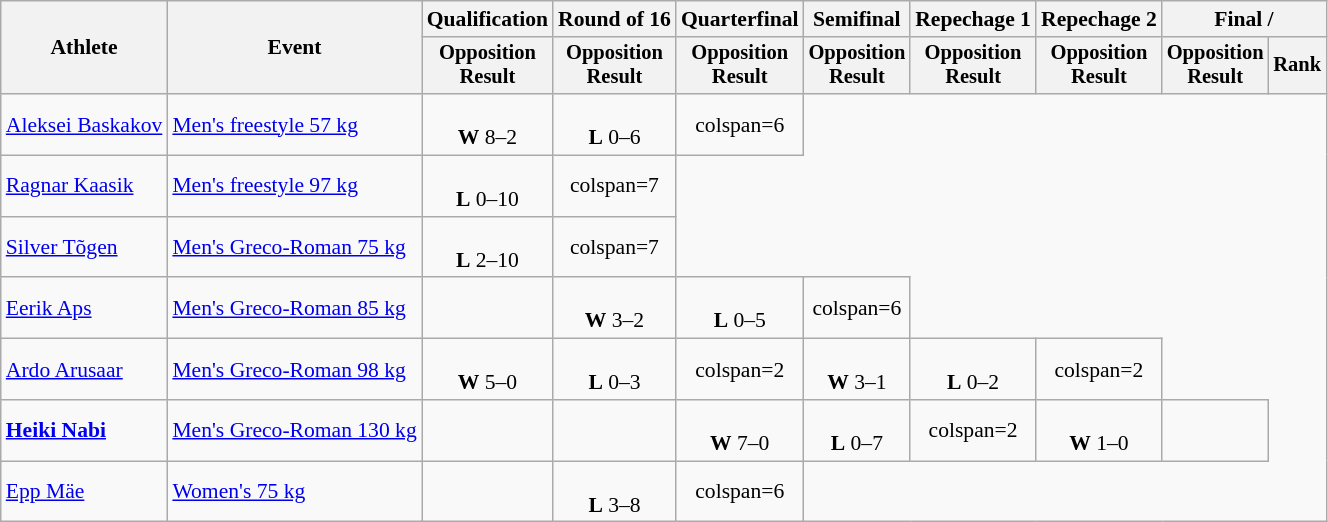<table class="wikitable" style="font-size:90%">
<tr align=center>
<th rowspan=2>Athlete</th>
<th rowspan=2>Event</th>
<th>Qualification</th>
<th>Round of 16</th>
<th>Quarterfinal</th>
<th>Semifinal</th>
<th>Repechage 1</th>
<th>Repechage 2</th>
<th colspan=2>Final / </th>
</tr>
<tr style="font-size: 95%">
<th>Opposition<br>Result</th>
<th>Opposition<br>Result</th>
<th>Opposition<br>Result</th>
<th>Opposition<br>Result</th>
<th>Opposition<br>Result</th>
<th>Opposition<br>Result</th>
<th>Opposition<br>Result</th>
<th>Rank</th>
</tr>
<tr align=center>
<td align=left><a href='#'>Aleksei Baskakov</a></td>
<td align=left><a href='#'>Men's freestyle 57 kg</a></td>
<td><br><strong>W</strong> 8–2</td>
<td><br><strong>L</strong> 0–6</td>
<td>colspan=6 </td>
</tr>
<tr align=center>
<td align=left><a href='#'>Ragnar Kaasik</a></td>
<td align=left><a href='#'>Men's freestyle 97 kg</a></td>
<td><br><strong>L</strong> 0–10</td>
<td>colspan=7 </td>
</tr>
<tr align=center>
<td align=left><a href='#'>Silver Tõgen</a></td>
<td align=left><a href='#'>Men's Greco-Roman 75 kg</a></td>
<td><br><strong>L</strong> 2–10</td>
<td>colspan=7 </td>
</tr>
<tr align=center>
<td align=left><a href='#'>Eerik Aps</a></td>
<td align=left><a href='#'>Men's Greco-Roman 85 kg</a></td>
<td></td>
<td><br><strong>W</strong> 3–2</td>
<td><br><strong>L</strong> 0–5</td>
<td>colspan=6 </td>
</tr>
<tr align=center>
<td align=left><a href='#'>Ardo Arusaar</a></td>
<td align=left><a href='#'>Men's Greco-Roman 98 kg</a></td>
<td><br><strong>W</strong> 5–0</td>
<td><br><strong>L</strong> 0–3</td>
<td>colspan=2 </td>
<td><br><strong>W</strong> 3–1</td>
<td><br><strong>L</strong> 0–2</td>
<td>colspan=2 </td>
</tr>
<tr align=center>
<td align=left><strong><a href='#'>Heiki Nabi</a></strong></td>
<td align=left><a href='#'>Men's Greco-Roman 130 kg</a></td>
<td></td>
<td></td>
<td><br><strong>W</strong> 7–0</td>
<td><br><strong>L</strong> 0–7</td>
<td>colspan=2 </td>
<td><br><strong>W</strong> 1–0</td>
<td></td>
</tr>
<tr align=center>
<td align=left><a href='#'>Epp Mäe</a></td>
<td align=left><a href='#'>Women's 75 kg</a></td>
<td></td>
<td><br><strong>L</strong> 3–8</td>
<td>colspan=6 </td>
</tr>
</table>
